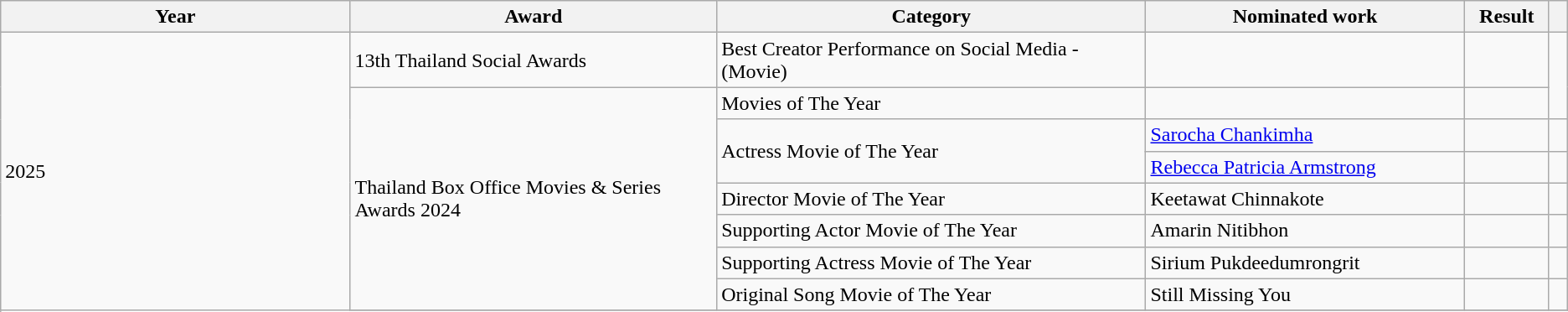<table class="wikitable sortable">
<tr>
<th scope="col" style="width:35em;">Year</th>
<th scope="col" style="width:35em;">Award</th>
<th scope="col" style="width:40em;">Category</th>
<th scope="col" style="width:25em;">Nominated work</th>
<th scope="col" style="width:5em;">Result</th>
<th scope="col" style="width:1em;" class="unsortable"></th>
</tr>
<tr>
<td rowspan="35">2025</td>
<td>13th Thailand Social Awards</td>
<td>Best Creator Performance on Social Media - (Movie)</td>
<td></td>
<td></td>
</tr>
<tr>
<td rowspan="7">Thailand Box Office Movies & Series Awards 2024</td>
<td>Movies of The Year</td>
<td></td>
<td></td>
</tr>
<tr>
<td rowspan="2">Actress Movie of The Year</td>
<td><a href='#'>Sarocha Chankimha</a></td>
<td></td>
<td></td>
</tr>
<tr>
<td><a href='#'>Rebecca Patricia Armstrong</a></td>
<td></td>
<td></td>
</tr>
<tr>
<td>Director Movie of The Year</td>
<td>Keetawat Chinnakote</td>
<td></td>
</tr>
<tr>
<td>Supporting Actor Movie of The Year</td>
<td>Amarin Nitibhon</td>
<td></td>
<td></td>
</tr>
<tr>
<td>Supporting Actress Movie of The Year</td>
<td>Sirium Pukdeedumrongrit</td>
<td></td>
</tr>
<tr>
<td>Original Song Movie of The Year</td>
<td>Still Missing You</td>
<td></td>
<td></td>
</tr>
<tr>
</tr>
</table>
